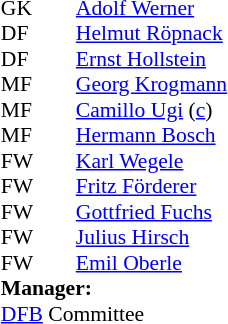<table cellspacing="0" cellpadding="0" style="font-size:90%; margin:0.2em auto;">
<tr>
<th width="25"></th>
<th width="25"></th>
</tr>
<tr>
<td>GK</td>
<td></td>
<td><a href='#'>Adolf Werner</a></td>
</tr>
<tr>
<td>DF</td>
<td></td>
<td><a href='#'>Helmut Röpnack</a></td>
</tr>
<tr>
<td>DF</td>
<td></td>
<td><a href='#'>Ernst Hollstein</a></td>
</tr>
<tr>
<td>MF</td>
<td></td>
<td><a href='#'>Georg Krogmann</a></td>
</tr>
<tr>
<td>MF</td>
<td></td>
<td><a href='#'>Camillo Ugi</a> (<a href='#'>c</a>)</td>
</tr>
<tr>
<td>MF</td>
<td></td>
<td><a href='#'>Hermann Bosch</a></td>
</tr>
<tr>
<td>FW</td>
<td></td>
<td><a href='#'>Karl Wegele</a></td>
</tr>
<tr>
<td>FW</td>
<td></td>
<td><a href='#'>Fritz Förderer</a></td>
</tr>
<tr>
<td>FW</td>
<td></td>
<td><a href='#'>Gottfried Fuchs</a></td>
</tr>
<tr>
<td>FW</td>
<td></td>
<td><a href='#'>Julius Hirsch</a></td>
</tr>
<tr>
<td>FW</td>
<td></td>
<td><a href='#'>Emil Oberle</a></td>
</tr>
<tr>
<td colspan=3><strong>Manager:</strong></td>
</tr>
<tr>
<td colspan=4> <a href='#'>DFB</a> Committee</td>
</tr>
</table>
